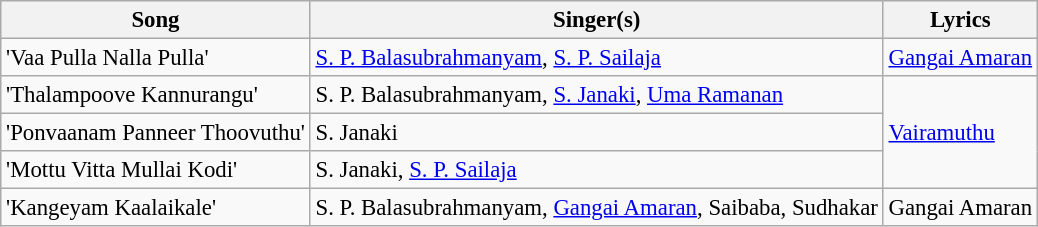<table class="wikitable" style="font-size:95%;">
<tr>
<th>Song</th>
<th>Singer(s)</th>
<th>Lyrics</th>
</tr>
<tr>
<td>'Vaa Pulla Nalla Pulla'</td>
<td><a href='#'>S. P. Balasubrahmanyam</a>, <a href='#'>S. P. Sailaja</a></td>
<td><a href='#'>Gangai Amaran</a></td>
</tr>
<tr>
<td>'Thalampoove Kannurangu'</td>
<td>S. P. Balasubrahmanyam, <a href='#'>S. Janaki</a>, <a href='#'>Uma Ramanan</a></td>
<td rowspan=3><a href='#'>Vairamuthu</a></td>
</tr>
<tr>
<td>'Ponvaanam Panneer Thoovuthu'</td>
<td>S. Janaki</td>
</tr>
<tr>
<td>'Mottu Vitta Mullai Kodi'</td>
<td>S. Janaki, <a href='#'>S. P. Sailaja</a></td>
</tr>
<tr>
<td>'Kangeyam Kaalaikale'</td>
<td>S. P. Balasubrahmanyam, <a href='#'>Gangai Amaran</a>, Saibaba, Sudhakar</td>
<td>Gangai Amaran</td>
</tr>
</table>
